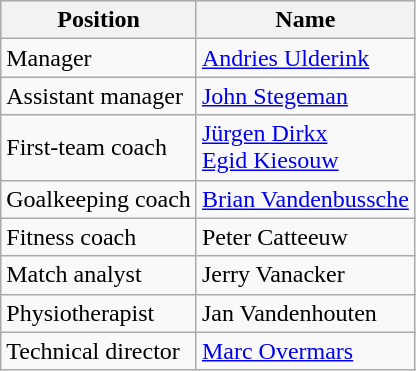<table class="wikitable">
<tr>
<th>Position</th>
<th>Name</th>
</tr>
<tr>
<td>Manager</td>
<td> <a href='#'>Andries Ulderink</a></td>
</tr>
<tr>
<td>Assistant manager</td>
<td> <a href='#'>John Stegeman</a></td>
</tr>
<tr>
<td>First-team coach</td>
<td> <a href='#'>Jürgen Dirkx</a> <br>  <a href='#'>Egid Kiesouw</a></td>
</tr>
<tr>
<td>Goalkeeping coach</td>
<td> <a href='#'>Brian Vandenbussche</a></td>
</tr>
<tr>
<td>Fitness coach</td>
<td> Peter Catteeuw</td>
</tr>
<tr>
<td>Match analyst</td>
<td> Jerry Vanacker</td>
</tr>
<tr>
<td>Physiotherapist</td>
<td> Jan Vandenhouten</td>
</tr>
<tr>
<td>Technical director</td>
<td> <a href='#'>Marc Overmars</a></td>
</tr>
</table>
